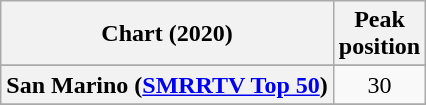<table class="wikitable sortable plainrowheaders" style="text-align:center">
<tr>
<th>Chart (2020)</th>
<th>Peak<br>position</th>
</tr>
<tr>
</tr>
<tr>
<th scope="row">San Marino (<a href='#'>SMRRTV Top 50</a>)</th>
<td>30</td>
</tr>
<tr>
</tr>
</table>
